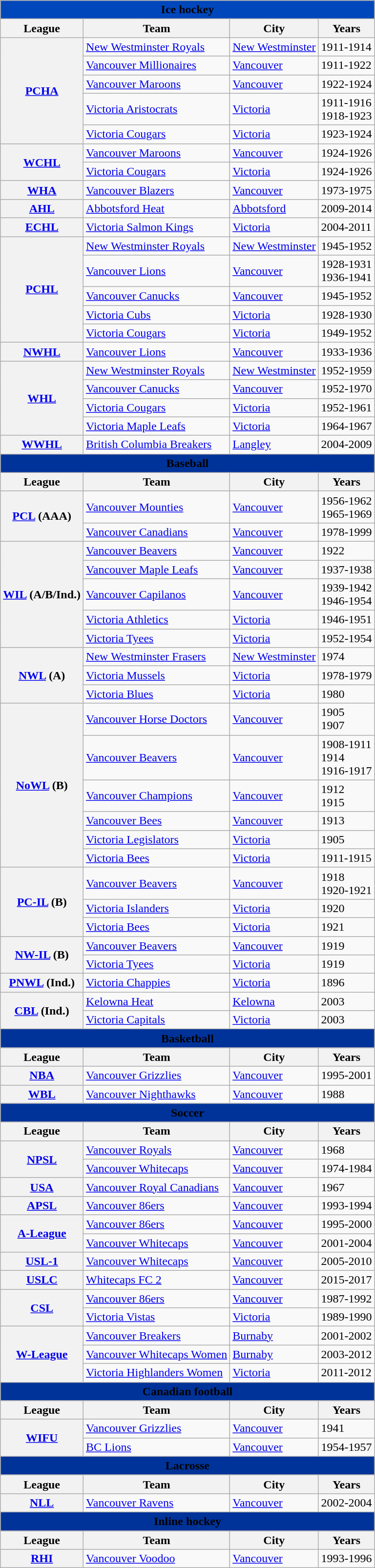<table class="wikitable" style="width:auto">
<tr>
<td bgcolor="#0047BB" align="center" colspan="6"><strong><span>Ice hockey</span></strong></td>
</tr>
<tr>
<th>League</th>
<th>Team</th>
<th>City</th>
<th>Years</th>
</tr>
<tr>
<th rowspan="5"><a href='#'>PCHA</a></th>
<td><a href='#'>New Westminster Royals</a></td>
<td><a href='#'>New Westminster</a></td>
<td>1911-1914</td>
</tr>
<tr>
<td><a href='#'>Vancouver Millionaires</a></td>
<td><a href='#'>Vancouver</a></td>
<td>1911-1922</td>
</tr>
<tr>
<td><a href='#'>Vancouver Maroons</a></td>
<td><a href='#'>Vancouver</a></td>
<td>1922-1924</td>
</tr>
<tr>
<td><a href='#'>Victoria Aristocrats</a></td>
<td><a href='#'>Victoria</a></td>
<td>1911-1916 <br> 1918-1923</td>
</tr>
<tr>
<td><a href='#'>Victoria Cougars</a></td>
<td><a href='#'>Victoria</a></td>
<td>1923-1924</td>
</tr>
<tr>
<th rowspan="2"><a href='#'>WCHL</a></th>
<td><a href='#'>Vancouver Maroons</a></td>
<td><a href='#'>Vancouver</a></td>
<td>1924-1926</td>
</tr>
<tr>
<td><a href='#'>Victoria Cougars</a></td>
<td><a href='#'>Victoria</a></td>
<td>1924-1926</td>
</tr>
<tr>
<th rowspan="1"><a href='#'>WHA</a></th>
<td><a href='#'>Vancouver Blazers</a></td>
<td><a href='#'>Vancouver</a></td>
<td>1973-1975</td>
</tr>
<tr>
<th rowspan="1"><a href='#'>AHL</a></th>
<td><a href='#'>Abbotsford Heat</a></td>
<td><a href='#'>Abbotsford</a></td>
<td>2009-2014</td>
</tr>
<tr>
<th rowspan="1"><a href='#'>ECHL</a></th>
<td><a href='#'>Victoria Salmon Kings</a></td>
<td><a href='#'>Victoria</a></td>
<td>2004-2011</td>
</tr>
<tr>
<th rowspan="5"><a href='#'>PCHL</a></th>
<td><a href='#'>New Westminster Royals</a></td>
<td><a href='#'>New Westminster</a></td>
<td>1945-1952</td>
</tr>
<tr>
<td><a href='#'>Vancouver Lions</a></td>
<td><a href='#'>Vancouver</a></td>
<td>1928-1931 <br> 1936-1941</td>
</tr>
<tr>
<td><a href='#'>Vancouver Canucks</a></td>
<td><a href='#'>Vancouver</a></td>
<td>1945-1952</td>
</tr>
<tr>
<td><a href='#'>Victoria Cubs</a></td>
<td><a href='#'>Victoria</a></td>
<td>1928-1930</td>
</tr>
<tr>
<td><a href='#'>Victoria Cougars</a></td>
<td><a href='#'>Victoria</a></td>
<td>1949-1952</td>
</tr>
<tr>
<th rowspan="1"><a href='#'>NWHL</a></th>
<td><a href='#'>Vancouver Lions</a></td>
<td><a href='#'>Vancouver</a></td>
<td>1933-1936</td>
</tr>
<tr>
<th rowspan="4"><a href='#'>WHL</a></th>
<td><a href='#'>New Westminster Royals</a></td>
<td><a href='#'>New Westminster</a></td>
<td>1952-1959</td>
</tr>
<tr>
<td><a href='#'>Vancouver Canucks</a></td>
<td><a href='#'>Vancouver</a></td>
<td>1952-1970</td>
</tr>
<tr>
<td><a href='#'>Victoria Cougars</a></td>
<td><a href='#'>Victoria</a></td>
<td>1952-1961</td>
</tr>
<tr>
<td><a href='#'>Victoria Maple Leafs</a></td>
<td><a href='#'>Victoria</a></td>
<td>1964-1967</td>
</tr>
<tr>
<th rowspan="1"><a href='#'>WWHL</a></th>
<td><a href='#'>British Columbia Breakers</a></td>
<td><a href='#'>Langley</a></td>
<td>2004-2009</td>
</tr>
<tr>
<td bgcolor="#003399" align="center" colspan="6"><strong><span>Baseball</span></strong></td>
</tr>
<tr>
<th>League</th>
<th>Team</th>
<th>City</th>
<th>Years</th>
</tr>
<tr>
<th rowspan="2"><a href='#'>PCL</a> (AAA)</th>
<td><a href='#'>Vancouver Mounties</a></td>
<td><a href='#'>Vancouver</a></td>
<td>1956-1962 <br> 1965-1969</td>
</tr>
<tr>
<td><a href='#'>Vancouver Canadians</a></td>
<td><a href='#'>Vancouver</a></td>
<td>1978-1999</td>
</tr>
<tr>
<th rowspan="5"><a href='#'>WIL</a> (A/B/Ind.)</th>
<td><a href='#'>Vancouver Beavers</a></td>
<td><a href='#'>Vancouver</a></td>
<td>1922</td>
</tr>
<tr>
<td><a href='#'>Vancouver Maple Leafs</a></td>
<td><a href='#'>Vancouver</a></td>
<td>1937-1938</td>
</tr>
<tr>
<td><a href='#'>Vancouver Capilanos</a></td>
<td><a href='#'>Vancouver</a></td>
<td>1939-1942 <br> 1946-1954</td>
</tr>
<tr>
<td><a href='#'>Victoria Athletics</a></td>
<td><a href='#'>Victoria</a></td>
<td>1946-1951</td>
</tr>
<tr>
<td><a href='#'>Victoria Tyees</a></td>
<td><a href='#'>Victoria</a></td>
<td>1952-1954</td>
</tr>
<tr>
<th rowspan="3"><a href='#'>NWL</a> (A)</th>
<td><a href='#'>New Westminster Frasers</a></td>
<td><a href='#'>New Westminster</a></td>
<td>1974</td>
</tr>
<tr>
<td><a href='#'>Victoria Mussels</a></td>
<td><a href='#'>Victoria</a></td>
<td>1978-1979</td>
</tr>
<tr>
<td><a href='#'>Victoria Blues</a></td>
<td><a href='#'>Victoria</a></td>
<td>1980</td>
</tr>
<tr>
<th rowspan="6"><a href='#'>NoWL</a> (B)</th>
<td><a href='#'>Vancouver Horse Doctors</a></td>
<td><a href='#'>Vancouver</a></td>
<td>1905 <br> 1907</td>
</tr>
<tr>
<td><a href='#'>Vancouver Beavers</a></td>
<td><a href='#'>Vancouver</a></td>
<td>1908-1911 <br> 1914 <br> 1916-1917</td>
</tr>
<tr>
<td><a href='#'>Vancouver Champions</a></td>
<td><a href='#'>Vancouver</a></td>
<td>1912 <br> 1915</td>
</tr>
<tr>
<td><a href='#'>Vancouver Bees</a></td>
<td><a href='#'>Vancouver</a></td>
<td>1913</td>
</tr>
<tr>
<td><a href='#'>Victoria Legislators</a></td>
<td><a href='#'>Victoria</a></td>
<td>1905</td>
</tr>
<tr>
<td><a href='#'>Victoria Bees</a></td>
<td><a href='#'>Victoria</a></td>
<td>1911-1915</td>
</tr>
<tr>
<th rowspan="3"><a href='#'>PC-IL</a> (B)</th>
<td><a href='#'>Vancouver Beavers</a></td>
<td><a href='#'>Vancouver</a></td>
<td>1918 <br> 1920-1921</td>
</tr>
<tr>
<td><a href='#'>Victoria Islanders</a></td>
<td><a href='#'>Victoria</a></td>
<td>1920</td>
</tr>
<tr>
<td><a href='#'>Victoria Bees</a></td>
<td><a href='#'>Victoria</a></td>
<td>1921</td>
</tr>
<tr>
<th rowspan="2"><a href='#'>NW-IL</a> (B)</th>
<td><a href='#'>Vancouver Beavers</a></td>
<td><a href='#'>Vancouver</a></td>
<td>1919</td>
</tr>
<tr>
<td><a href='#'>Victoria Tyees</a></td>
<td><a href='#'>Victoria</a></td>
<td>1919</td>
</tr>
<tr>
<th rowspan="1"><a href='#'>PNWL</a> (Ind.)</th>
<td><a href='#'>Victoria Chappies</a></td>
<td><a href='#'>Victoria</a></td>
<td>1896</td>
</tr>
<tr>
<th rowspan="2"><a href='#'>CBL</a> (Ind.)</th>
<td><a href='#'>Kelowna Heat</a></td>
<td><a href='#'>Kelowna</a></td>
<td>2003</td>
</tr>
<tr>
<td><a href='#'>Victoria Capitals</a></td>
<td><a href='#'>Victoria</a></td>
<td>2003</td>
</tr>
<tr>
<td bgcolor="#003399" align="center" colspan="6"><strong><span>Basketball</span></strong></td>
</tr>
<tr>
<th>League</th>
<th>Team</th>
<th>City</th>
<th>Years</th>
</tr>
<tr>
<th rowspan="1"><a href='#'>NBA</a></th>
<td><a href='#'>Vancouver Grizzlies</a></td>
<td><a href='#'>Vancouver</a></td>
<td>1995-2001</td>
</tr>
<tr>
<th rowspan="1"><a href='#'>WBL</a></th>
<td><a href='#'>Vancouver Nighthawks</a></td>
<td><a href='#'>Vancouver</a></td>
<td>1988</td>
</tr>
<tr>
<td bgcolor="#003399" align="center" colspan="6"><strong><span>Soccer</span></strong></td>
</tr>
<tr>
<th>League</th>
<th>Team</th>
<th>City</th>
<th>Years</th>
</tr>
<tr>
<th rowspan="2"><a href='#'>NPSL</a></th>
<td><a href='#'>Vancouver Royals</a></td>
<td><a href='#'>Vancouver</a></td>
<td>1968</td>
</tr>
<tr>
<td><a href='#'>Vancouver Whitecaps</a></td>
<td><a href='#'>Vancouver</a></td>
<td>1974-1984</td>
</tr>
<tr>
<th rowspan="1"><a href='#'>USA</a></th>
<td><a href='#'>Vancouver Royal Canadians</a></td>
<td><a href='#'>Vancouver</a></td>
<td>1967</td>
</tr>
<tr>
<th rowspan="1"><a href='#'>APSL</a></th>
<td><a href='#'>Vancouver 86ers</a></td>
<td><a href='#'>Vancouver</a></td>
<td>1993-1994</td>
</tr>
<tr>
<th rowspan="2"><a href='#'>A-League</a></th>
<td><a href='#'>Vancouver 86ers</a></td>
<td><a href='#'>Vancouver</a></td>
<td>1995-2000</td>
</tr>
<tr>
<td><a href='#'>Vancouver Whitecaps</a></td>
<td><a href='#'>Vancouver</a></td>
<td>2001-2004</td>
</tr>
<tr>
<th rowspan="1"><a href='#'>USL-1</a></th>
<td><a href='#'>Vancouver Whitecaps</a></td>
<td><a href='#'>Vancouver</a></td>
<td>2005-2010</td>
</tr>
<tr>
<th rowspan="1"><a href='#'>USLC</a></th>
<td><a href='#'>Whitecaps FC 2</a></td>
<td><a href='#'>Vancouver</a></td>
<td>2015-2017</td>
</tr>
<tr>
<th rowspan="2"><a href='#'>CSL</a></th>
<td><a href='#'>Vancouver 86ers</a></td>
<td><a href='#'>Vancouver</a></td>
<td>1987-1992</td>
</tr>
<tr>
<td><a href='#'>Victoria Vistas</a></td>
<td><a href='#'>Victoria</a></td>
<td>1989-1990</td>
</tr>
<tr>
<th rowspan="3"><a href='#'>W-League</a></th>
<td><a href='#'>Vancouver Breakers</a></td>
<td><a href='#'>Burnaby</a></td>
<td>2001-2002</td>
</tr>
<tr>
<td><a href='#'>Vancouver Whitecaps Women</a></td>
<td><a href='#'>Burnaby</a></td>
<td>2003-2012</td>
</tr>
<tr>
<td><a href='#'>Victoria Highlanders Women</a></td>
<td><a href='#'>Victoria</a></td>
<td>2011-2012</td>
</tr>
<tr>
<td bgcolor="#003399" align="center" colspan="6"><strong><span>Canadian football</span></strong></td>
</tr>
<tr>
<th>League</th>
<th>Team</th>
<th>City</th>
<th>Years</th>
</tr>
<tr>
<th rowspan="2"><a href='#'>WIFU</a></th>
<td><a href='#'>Vancouver Grizzlies</a></td>
<td><a href='#'>Vancouver</a></td>
<td>1941</td>
</tr>
<tr>
<td><a href='#'>BC Lions</a></td>
<td><a href='#'>Vancouver</a></td>
<td>1954-1957</td>
</tr>
<tr>
<td bgcolor="#003399" align="center" colspan="6"><strong><span>Lacrosse</span></strong></td>
</tr>
<tr>
<th>League</th>
<th>Team</th>
<th>City</th>
<th>Years</th>
</tr>
<tr>
<th rowspan="1"><a href='#'>NLL</a></th>
<td><a href='#'>Vancouver Ravens</a></td>
<td><a href='#'>Vancouver</a></td>
<td>2002-2004</td>
</tr>
<tr>
<td bgcolor="#003399" align="center" colspan="6"><strong><span>Inline hockey</span></strong></td>
</tr>
<tr>
<th>League</th>
<th>Team</th>
<th>City</th>
<th>Years</th>
</tr>
<tr>
<th rowspan="1"><a href='#'>RHI</a></th>
<td><a href='#'>Vancouver Voodoo</a></td>
<td><a href='#'>Vancouver</a></td>
<td>1993-1996</td>
</tr>
</table>
